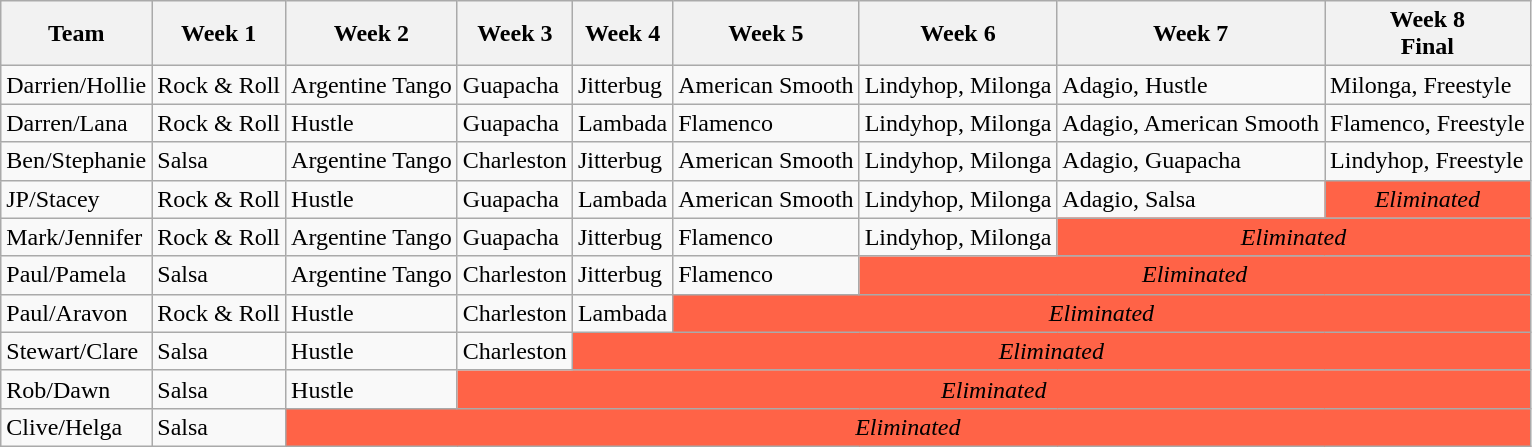<table class="wikitable">
<tr>
<th>Team</th>
<th>Week 1</th>
<th>Week 2</th>
<th>Week 3</th>
<th>Week 4</th>
<th>Week 5</th>
<th>Week 6</th>
<th>Week 7</th>
<th>Week 8<br>Final</th>
</tr>
<tr>
<td>Darrien/Hollie</td>
<td>Rock & Roll</td>
<td>Argentine Tango</td>
<td>Guapacha</td>
<td>Jitterbug</td>
<td>American Smooth</td>
<td>Lindyhop, Milonga</td>
<td>Adagio, Hustle</td>
<td>Milonga, Freestyle</td>
</tr>
<tr>
<td>Darren/Lana</td>
<td>Rock & Roll</td>
<td>Hustle</td>
<td>Guapacha</td>
<td>Lambada</td>
<td>Flamenco</td>
<td>Lindyhop, Milonga</td>
<td>Adagio, American Smooth</td>
<td>Flamenco, Freestyle</td>
</tr>
<tr>
<td>Ben/Stephanie</td>
<td>Salsa</td>
<td>Argentine Tango</td>
<td>Charleston</td>
<td>Jitterbug</td>
<td>American Smooth</td>
<td>Lindyhop, Milonga</td>
<td>Adagio, Guapacha</td>
<td>Lindyhop, Freestyle</td>
</tr>
<tr>
<td>JP/Stacey</td>
<td>Rock & Roll</td>
<td>Hustle</td>
<td>Guapacha</td>
<td>Lambada</td>
<td>American Smooth</td>
<td>Lindyhop, Milonga</td>
<td>Adagio, Salsa</td>
<td style="background:tomato;" align="center" colspan="1"><em>Eliminated</em></td>
</tr>
<tr>
<td>Mark/Jennifer</td>
<td>Rock & Roll</td>
<td>Argentine Tango</td>
<td>Guapacha</td>
<td>Jitterbug</td>
<td>Flamenco</td>
<td>Lindyhop, Milonga</td>
<td style="background:tomato;" align="center" colspan="2"><em>Eliminated</em></td>
</tr>
<tr>
<td>Paul/Pamela</td>
<td>Salsa</td>
<td>Argentine Tango</td>
<td>Charleston</td>
<td>Jitterbug</td>
<td>Flamenco</td>
<td style="background:tomato;" align="center" colspan="3"><em>Eliminated</em></td>
</tr>
<tr>
<td>Paul/Aravon</td>
<td>Rock & Roll</td>
<td>Hustle</td>
<td>Charleston</td>
<td>Lambada</td>
<td style="background:tomato;" align="center" colspan="4"><em>Eliminated</em></td>
</tr>
<tr>
<td>Stewart/Clare</td>
<td>Salsa</td>
<td>Hustle</td>
<td>Charleston</td>
<td style="background:tomato;" align="center" colspan="5"><em>Eliminated</em></td>
</tr>
<tr>
<td>Rob/Dawn</td>
<td>Salsa</td>
<td>Hustle</td>
<td style="background:tomato;" align="center" colspan="6"><em>Eliminated</em></td>
</tr>
<tr>
<td>Clive/Helga</td>
<td>Salsa</td>
<td style="background:tomato;" align="center" colspan="7"><em>Eliminated</em></td>
</tr>
</table>
